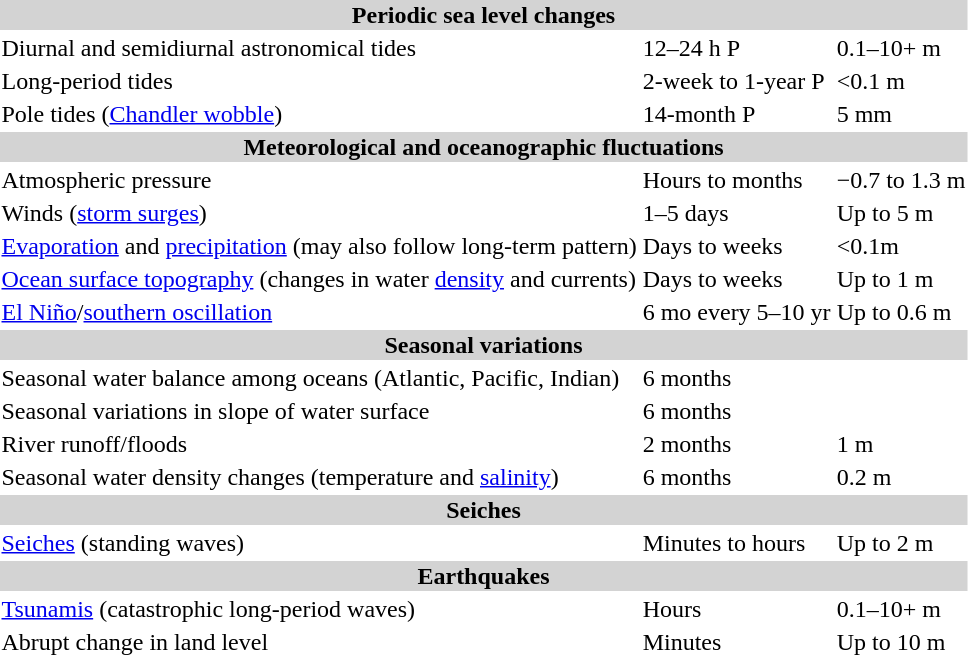<table>
<tr>
<th colspan="3" style="background:lightgrey;">Periodic sea level changes</th>
</tr>
<tr>
<td>Diurnal and semidiurnal astronomical tides</td>
<td>12–24 h P</td>
<td>0.1–10+ m</td>
</tr>
<tr>
<td>Long-period tides</td>
<td>2-week to 1-year P</td>
<td><0.1 m</td>
</tr>
<tr>
<td>Pole tides (<a href='#'>Chandler wobble</a>)</td>
<td>14-month P</td>
<td>5 mm</td>
</tr>
<tr>
<th colspan="3" style="background:lightgrey;">Meteorological and oceanographic fluctuations</th>
</tr>
<tr>
<td>Atmospheric pressure</td>
<td>Hours to months</td>
<td>−0.7 to 1.3 m</td>
</tr>
<tr>
<td>Winds (<a href='#'>storm surges</a>)</td>
<td>1–5 days</td>
<td>Up to 5 m</td>
</tr>
<tr>
<td><a href='#'>Evaporation</a> and <a href='#'>precipitation</a> (may also follow long-term pattern)</td>
<td>Days to weeks</td>
<td><0.1m</td>
</tr>
<tr>
<td><a href='#'>Ocean surface topography</a> (changes in water <a href='#'>density</a> and currents)</td>
<td>Days to weeks</td>
<td>Up to 1 m</td>
</tr>
<tr>
<td><a href='#'>El Niño</a>/<a href='#'>southern oscillation</a></td>
<td>6 mo every 5–10 yr</td>
<td>Up to 0.6 m</td>
</tr>
<tr>
<th colspan="3" style="background:lightgrey;">Seasonal variations</th>
</tr>
<tr>
<td>Seasonal water balance among oceans (Atlantic, Pacific, Indian)</td>
<td>6 months</td>
<td> </td>
</tr>
<tr>
<td>Seasonal variations in slope of water surface</td>
<td>6 months</td>
<td> </td>
</tr>
<tr>
<td>River runoff/floods</td>
<td>2 months</td>
<td>1 m</td>
</tr>
<tr>
<td>Seasonal water density changes (temperature and <a href='#'>salinity</a>)</td>
<td>6 months</td>
<td>0.2 m</td>
</tr>
<tr>
<th colspan="3" style="background:lightgrey;">Seiches</th>
</tr>
<tr>
<td><a href='#'>Seiches</a> (standing waves)</td>
<td>Minutes to hours</td>
<td>Up to 2 m</td>
</tr>
<tr>
<th colspan="3" style="background:lightgrey;">Earthquakes</th>
</tr>
<tr>
<td><a href='#'>Tsunamis</a> (catastrophic long-period waves)</td>
<td>Hours</td>
<td>0.1–10+ m</td>
</tr>
<tr>
<td>Abrupt change in land level</td>
<td>Minutes</td>
<td>Up to 10 m</td>
</tr>
</table>
